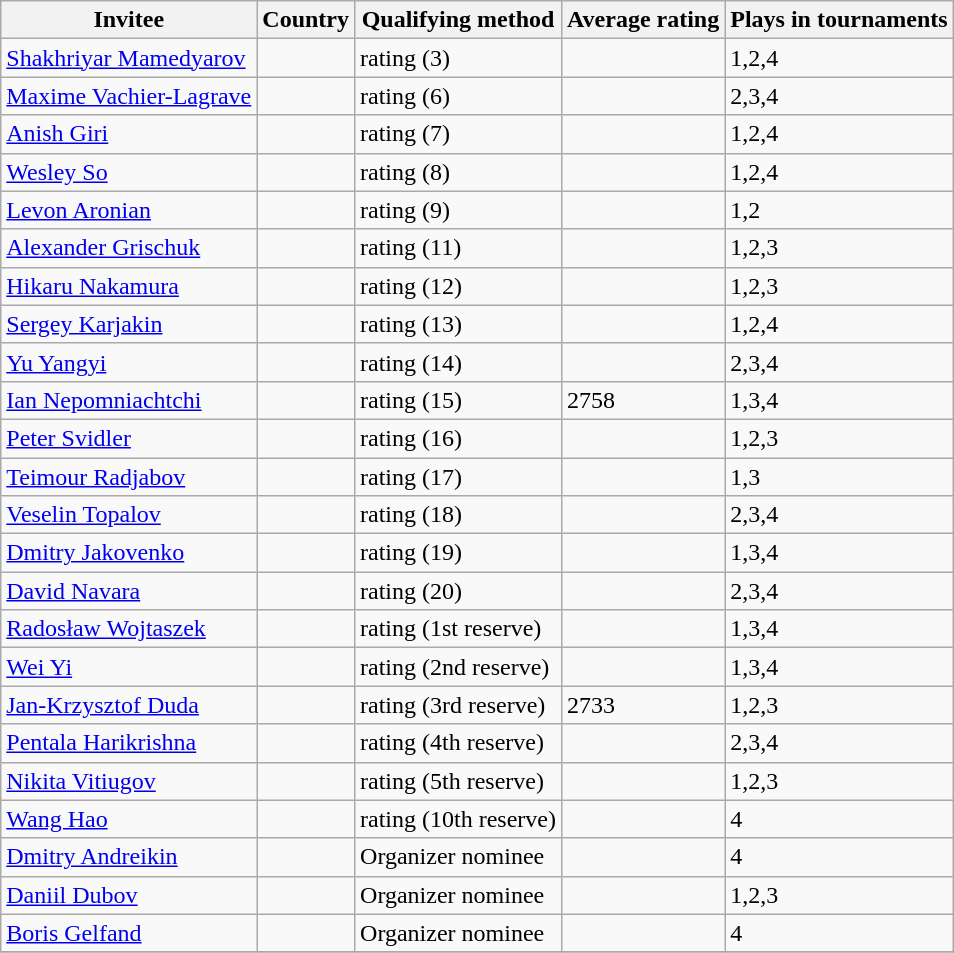<table class="wikitable">
<tr>
<th>Invitee</th>
<th>Country</th>
<th>Qualifying method</th>
<th>Average rating</th>
<th>Plays in tournaments</th>
</tr>
<tr>
<td><a href='#'>Shakhriyar Mamedyarov</a></td>
<td></td>
<td>rating (3)</td>
<td></td>
<td>1,2,4</td>
</tr>
<tr>
<td><a href='#'>Maxime Vachier-Lagrave</a></td>
<td></td>
<td>rating (6)</td>
<td></td>
<td>2,3,4</td>
</tr>
<tr>
<td><a href='#'>Anish Giri</a></td>
<td></td>
<td>rating (7)</td>
<td></td>
<td>1,2,4</td>
</tr>
<tr>
<td><a href='#'>Wesley So</a></td>
<td></td>
<td>rating (8)</td>
<td></td>
<td>1,2,4</td>
</tr>
<tr>
<td><a href='#'>Levon Aronian</a></td>
<td></td>
<td>rating (9)</td>
<td></td>
<td>1,2</td>
</tr>
<tr>
<td><a href='#'>Alexander Grischuk</a></td>
<td></td>
<td>rating (11)</td>
<td></td>
<td>1,2,3</td>
</tr>
<tr>
<td><a href='#'>Hikaru Nakamura</a></td>
<td></td>
<td>rating (12)</td>
<td></td>
<td>1,2,3</td>
</tr>
<tr>
<td><a href='#'>Sergey Karjakin</a></td>
<td></td>
<td>rating (13)</td>
<td></td>
<td>1,2,4</td>
</tr>
<tr>
<td><a href='#'>Yu Yangyi</a></td>
<td></td>
<td>rating (14)</td>
<td></td>
<td>2,3,4</td>
</tr>
<tr>
<td><a href='#'>Ian Nepomniachtchi</a></td>
<td></td>
<td>rating (15)</td>
<td>2758</td>
<td>1,3,4</td>
</tr>
<tr>
<td><a href='#'>Peter Svidler</a></td>
<td></td>
<td>rating (16)</td>
<td></td>
<td>1,2,3</td>
</tr>
<tr>
<td><a href='#'>Teimour Radjabov</a></td>
<td></td>
<td>rating (17)</td>
<td></td>
<td>1,3</td>
</tr>
<tr>
<td><a href='#'>Veselin Topalov</a></td>
<td></td>
<td>rating (18)</td>
<td></td>
<td>2,3,4</td>
</tr>
<tr>
<td><a href='#'>Dmitry Jakovenko</a></td>
<td></td>
<td>rating (19)</td>
<td></td>
<td>1,3,4</td>
</tr>
<tr>
<td><a href='#'>David Navara</a></td>
<td></td>
<td>rating (20)</td>
<td></td>
<td>2,3,4</td>
</tr>
<tr>
<td><a href='#'>Radosław Wojtaszek</a></td>
<td></td>
<td>rating (1st reserve)</td>
<td></td>
<td>1,3,4</td>
</tr>
<tr>
<td><a href='#'>Wei Yi</a></td>
<td></td>
<td>rating (2nd reserve)</td>
<td></td>
<td>1,3,4</td>
</tr>
<tr>
<td><a href='#'>Jan-Krzysztof Duda</a></td>
<td></td>
<td>rating (3rd reserve)</td>
<td>2733</td>
<td>1,2,3</td>
</tr>
<tr>
<td><a href='#'>Pentala Harikrishna</a></td>
<td></td>
<td>rating (4th reserve)</td>
<td></td>
<td>2,3,4</td>
</tr>
<tr>
<td><a href='#'>Nikita Vitiugov</a></td>
<td></td>
<td>rating (5th reserve)</td>
<td></td>
<td>1,2,3</td>
</tr>
<tr>
<td><a href='#'>Wang Hao</a></td>
<td></td>
<td>rating (10th reserve)</td>
<td></td>
<td>4</td>
</tr>
<tr>
<td><a href='#'>Dmitry Andreikin</a></td>
<td></td>
<td>Organizer nominee</td>
<td></td>
<td>4</td>
</tr>
<tr>
<td><a href='#'>Daniil Dubov</a></td>
<td></td>
<td>Organizer nominee</td>
<td></td>
<td>1,2,3</td>
</tr>
<tr>
<td><a href='#'>Boris Gelfand</a></td>
<td></td>
<td>Organizer nominee</td>
<td></td>
<td>4</td>
</tr>
<tr>
</tr>
</table>
